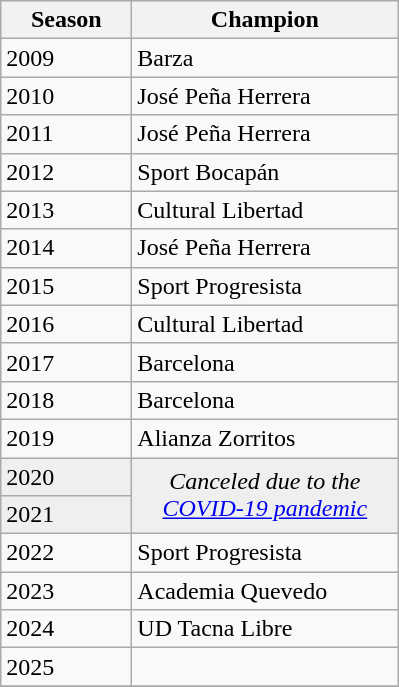<table class="wikitable sortable">
<tr>
<th width=80px>Season</th>
<th width=170px>Champion</th>
</tr>
<tr>
<td>2009</td>
<td>Barza</td>
</tr>
<tr>
<td>2010</td>
<td>José Peña Herrera</td>
</tr>
<tr>
<td>2011</td>
<td>José Peña Herrera</td>
</tr>
<tr>
<td>2012</td>
<td>Sport Bocapán</td>
</tr>
<tr>
<td>2013</td>
<td>Cultural Libertad</td>
</tr>
<tr>
<td>2014</td>
<td>José Peña Herrera</td>
</tr>
<tr>
<td>2015</td>
<td>Sport Progresista</td>
</tr>
<tr>
<td>2016</td>
<td>Cultural Libertad</td>
</tr>
<tr>
<td>2017</td>
<td>Barcelona</td>
</tr>
<tr>
<td>2018</td>
<td>Barcelona</td>
</tr>
<tr>
<td>2019</td>
<td>Alianza Zorritos</td>
</tr>
<tr bgcolor=#efefef>
<td>2020</td>
<td rowspan=2 colspan="1" align=center><em>Canceled due to the <a href='#'>COVID-19 pandemic</a></em></td>
</tr>
<tr bgcolor=#efefef>
<td>2021</td>
</tr>
<tr>
<td>2022</td>
<td>Sport Progresista</td>
</tr>
<tr>
<td>2023</td>
<td>Academia Quevedo</td>
</tr>
<tr>
<td>2024</td>
<td>UD Tacna Libre</td>
</tr>
<tr>
<td>2025</td>
<td></td>
</tr>
<tr>
</tr>
</table>
